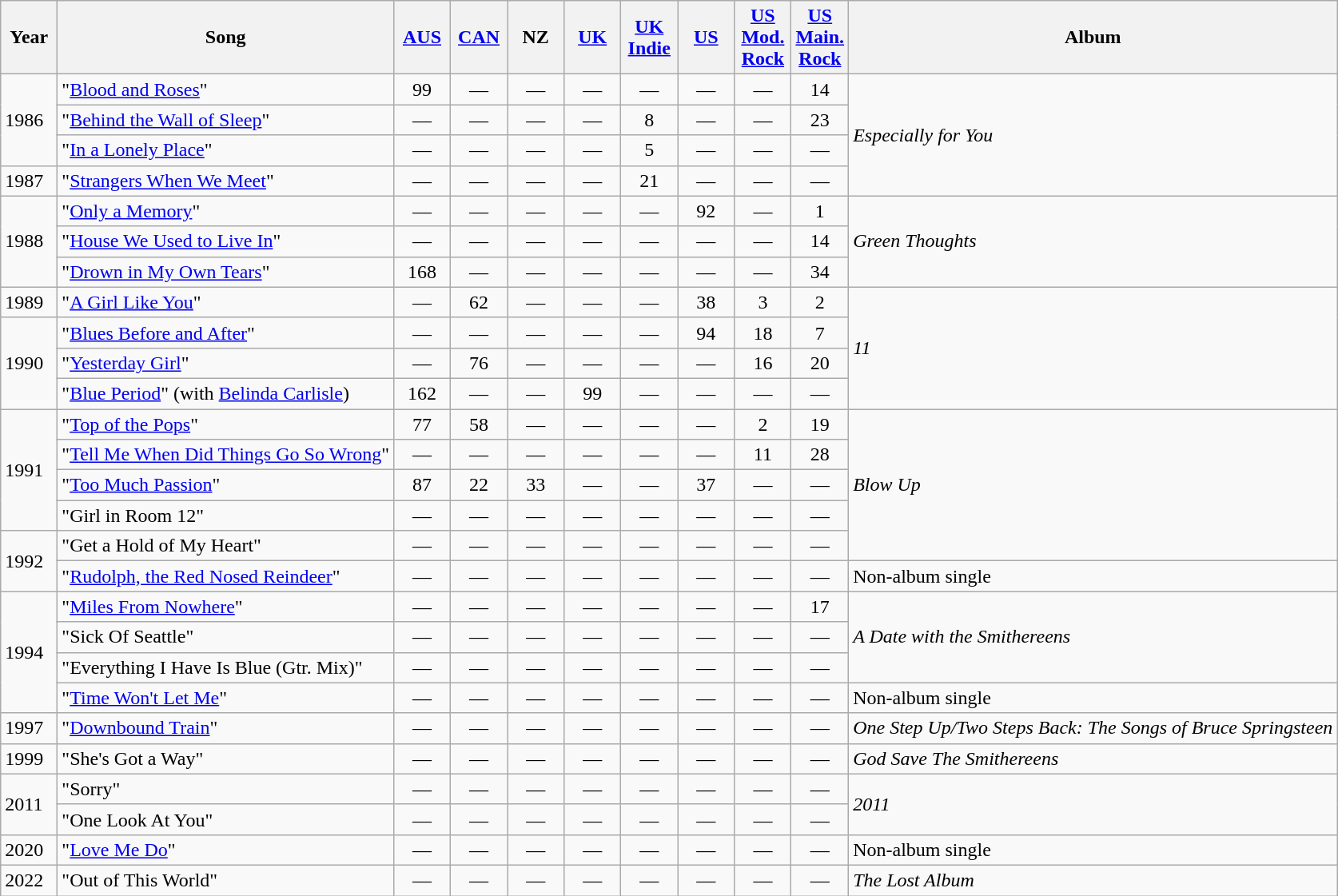<table class="wikitable">
<tr>
<th width="40">Year</th>
<th>Song</th>
<th width="40"><a href='#'>AUS</a><br></th>
<th width="40"><a href='#'>CAN</a></th>
<th width="40">NZ<br></th>
<th width="40"><a href='#'>UK</a><br></th>
<th width="40"><a href='#'>UK Indie</a><br></th>
<th width="40"><a href='#'>US</a><br></th>
<th width="40"><a href='#'>US Mod. Rock</a><br></th>
<th width="40"><a href='#'>US Main. Rock</a><br></th>
<th>Album</th>
</tr>
<tr>
<td rowspan="3">1986</td>
<td>"<a href='#'>Blood and Roses</a>"</td>
<td style="text-align:center;">99</td>
<td style="text-align:center;">—</td>
<td style="text-align:center;">—</td>
<td style="text-align:center;">—</td>
<td style="text-align:center;">—</td>
<td style="text-align:center;">—</td>
<td style="text-align:center;">—</td>
<td style="text-align:center;">14</td>
<td rowspan="4"><em>Especially for You</em></td>
</tr>
<tr>
<td>"<a href='#'>Behind the Wall of Sleep</a>"</td>
<td style="text-align:center;">—</td>
<td style="text-align:center;">—</td>
<td style="text-align:center;">—</td>
<td style="text-align:center;">—</td>
<td style="text-align:center;">8</td>
<td style="text-align:center;">—</td>
<td style="text-align:center;">—</td>
<td style="text-align:center;">23</td>
</tr>
<tr>
<td>"<a href='#'>In a Lonely Place</a>"</td>
<td style="text-align:center;">—</td>
<td style="text-align:center;">—</td>
<td style="text-align:center;">—</td>
<td style="text-align:center;">—</td>
<td style="text-align:center;">5</td>
<td style="text-align:center;">—</td>
<td style="text-align:center;">—</td>
<td style="text-align:center;">—</td>
</tr>
<tr>
<td>1987</td>
<td>"<a href='#'>Strangers When We Meet</a>"</td>
<td style="text-align:center;">—</td>
<td style="text-align:center;">—</td>
<td style="text-align:center;">—</td>
<td style="text-align:center;">—</td>
<td style="text-align:center;">21</td>
<td style="text-align:center;">—</td>
<td style="text-align:center;">—</td>
<td style="text-align:center;">—</td>
</tr>
<tr>
<td rowspan="3">1988</td>
<td>"<a href='#'>Only a Memory</a>"</td>
<td style="text-align:center;">—</td>
<td style="text-align:center;">—</td>
<td style="text-align:center;">—</td>
<td style="text-align:center;">—</td>
<td style="text-align:center;">—</td>
<td style="text-align:center;">92</td>
<td style="text-align:center;">—</td>
<td style="text-align:center;">1</td>
<td rowspan="3"><em>Green Thoughts</em></td>
</tr>
<tr>
<td>"<a href='#'>House We Used to Live In</a>"</td>
<td style="text-align:center;">—</td>
<td style="text-align:center;">—</td>
<td style="text-align:center;">—</td>
<td style="text-align:center;">—</td>
<td style="text-align:center;">—</td>
<td style="text-align:center;">—</td>
<td style="text-align:center;">—</td>
<td style="text-align:center;">14</td>
</tr>
<tr>
<td>"<a href='#'>Drown in My Own Tears</a>"</td>
<td style="text-align:center;">168</td>
<td style="text-align:center;">—</td>
<td style="text-align:center;">—</td>
<td style="text-align:center;">—</td>
<td style="text-align:center;">—</td>
<td style="text-align:center;">—</td>
<td style="text-align:center;">—</td>
<td style="text-align:center;">34</td>
</tr>
<tr>
<td>1989</td>
<td>"<a href='#'>A Girl Like You</a>"</td>
<td style="text-align:center;">—</td>
<td style="text-align:center;">62</td>
<td style="text-align:center;">—</td>
<td style="text-align:center;">—</td>
<td style="text-align:center;">—</td>
<td style="text-align:center;">38</td>
<td style="text-align:center;">3</td>
<td style="text-align:center;">2</td>
<td rowspan="4"><em>11</em></td>
</tr>
<tr>
<td rowspan="3">1990</td>
<td>"<a href='#'>Blues Before and After</a>"</td>
<td style="text-align:center;">—</td>
<td style="text-align:center;">—</td>
<td style="text-align:center;">—</td>
<td style="text-align:center;">—</td>
<td style="text-align:center;">—</td>
<td style="text-align:center;">94</td>
<td style="text-align:center;">18</td>
<td style="text-align:center;">7</td>
</tr>
<tr>
<td>"<a href='#'>Yesterday Girl</a>"</td>
<td style="text-align:center;">—</td>
<td style="text-align:center;">76</td>
<td style="text-align:center;">—</td>
<td style="text-align:center;">—</td>
<td style="text-align:center;">—</td>
<td style="text-align:center;">—</td>
<td style="text-align:center;">16</td>
<td style="text-align:center;">20</td>
</tr>
<tr>
<td>"<a href='#'>Blue Period</a>" (with <a href='#'>Belinda Carlisle</a>)</td>
<td style="text-align:center;">162</td>
<td style="text-align:center;">—</td>
<td style="text-align:center;">—</td>
<td style="text-align:center;">99</td>
<td style="text-align:center;">—</td>
<td style="text-align:center;">—</td>
<td style="text-align:center;">—</td>
<td style="text-align:center;">—</td>
</tr>
<tr>
<td rowspan="4">1991</td>
<td>"<a href='#'>Top of the Pops</a>"</td>
<td style="text-align:center;">77</td>
<td style="text-align:center;">58</td>
<td style="text-align:center;">—</td>
<td style="text-align:center;">—</td>
<td style="text-align:center;">—</td>
<td style="text-align:center;">—</td>
<td style="text-align:center;">2</td>
<td style="text-align:center;">19</td>
<td rowspan="5"><em>Blow Up</em></td>
</tr>
<tr>
<td>"<a href='#'>Tell Me When Did Things Go So Wrong</a>"</td>
<td style="text-align:center;">—</td>
<td style="text-align:center;">—</td>
<td style="text-align:center;">—</td>
<td style="text-align:center;">—</td>
<td style="text-align:center;">—</td>
<td style="text-align:center;">—</td>
<td style="text-align:center;">11</td>
<td style="text-align:center;">28</td>
</tr>
<tr>
<td>"<a href='#'>Too Much Passion</a>"</td>
<td style="text-align:center;">87</td>
<td style="text-align:center;">22</td>
<td style="text-align:center;">33</td>
<td style="text-align:center;">—</td>
<td style="text-align:center;">—</td>
<td style="text-align:center;">37</td>
<td style="text-align:center;">—</td>
<td style="text-align:center;">—</td>
</tr>
<tr>
<td>"Girl in Room 12" </td>
<td style="text-align:center;">—</td>
<td style="text-align:center;">—</td>
<td style="text-align:center;">—</td>
<td style="text-align:center;">—</td>
<td style="text-align:center;">—</td>
<td style="text-align:center;">—</td>
<td style="text-align:center;">—</td>
<td style="text-align:center;">—</td>
</tr>
<tr>
<td rowspan="2">1992</td>
<td>"Get a Hold of My Heart" </td>
<td style="text-align:center;">—</td>
<td style="text-align:center;">—</td>
<td style="text-align:center;">—</td>
<td style="text-align:center;">—</td>
<td style="text-align:center;">—</td>
<td style="text-align:center;">—</td>
<td style="text-align:center;">—</td>
<td style="text-align:center;">—</td>
</tr>
<tr>
<td>"<a href='#'>Rudolph, the Red Nosed Reindeer</a>" </td>
<td style="text-align:center;">—</td>
<td style="text-align:center;">—</td>
<td style="text-align:center;">—</td>
<td style="text-align:center;">—</td>
<td style="text-align:center;">—</td>
<td style="text-align:center;">—</td>
<td style="text-align:center;">—</td>
<td style="text-align:center;">—</td>
<td rowspan="1">Non-album single</td>
</tr>
<tr>
<td rowspan="4">1994</td>
<td>"<a href='#'>Miles From Nowhere</a>"</td>
<td style="text-align:center;">—</td>
<td style="text-align:center;">—</td>
<td style="text-align:center;">—</td>
<td style="text-align:center;">—</td>
<td style="text-align:center;">—</td>
<td style="text-align:center;">—</td>
<td style="text-align:center;">—</td>
<td style="text-align:center;">17</td>
<td rowspan="3"><em>A Date with the Smithereens</em></td>
</tr>
<tr>
<td>"Sick Of Seattle" </td>
<td style="text-align:center;">—</td>
<td style="text-align:center;">—</td>
<td style="text-align:center;">—</td>
<td style="text-align:center;">—</td>
<td style="text-align:center;">—</td>
<td style="text-align:center;">—</td>
<td style="text-align:center;">—</td>
<td style="text-align:center;">—</td>
</tr>
<tr>
<td>"Everything I Have Is Blue (Gtr. Mix)" </td>
<td style="text-align:center;">—</td>
<td style="text-align:center;">—</td>
<td style="text-align:center;">—</td>
<td style="text-align:center;">—</td>
<td style="text-align:center;">—</td>
<td style="text-align:center;">—</td>
<td style="text-align:center;">—</td>
<td style="text-align:center;">—</td>
</tr>
<tr>
<td>"<a href='#'>Time Won't Let Me</a>" </td>
<td style="text-align:center;">—</td>
<td style="text-align:center;">—</td>
<td style="text-align:center;">—</td>
<td style="text-align:center;">—</td>
<td style="text-align:center;">—</td>
<td style="text-align:center;">—</td>
<td style="text-align:center;">—</td>
<td style="text-align:center;">—</td>
<td>Non-album single</td>
</tr>
<tr>
<td>1997</td>
<td>"<a href='#'>Downbound Train</a>"</td>
<td style="text-align:center;">—</td>
<td style="text-align:center;">—</td>
<td style="text-align:center;">—</td>
<td style="text-align:center;">—</td>
<td style="text-align:center;">—</td>
<td style="text-align:center;">—</td>
<td style="text-align:center;">—</td>
<td style="text-align:center;">—</td>
<td><em>One Step Up/Two Steps Back: The Songs of Bruce Springsteen</em></td>
</tr>
<tr>
<td>1999</td>
<td>"She's Got a Way" </td>
<td style="text-align:center;">—</td>
<td style="text-align:center;">—</td>
<td style="text-align:center;">—</td>
<td style="text-align:center;">—</td>
<td style="text-align:center;">—</td>
<td style="text-align:center;">—</td>
<td style="text-align:center;">—</td>
<td style="text-align:center;">—</td>
<td><em>God Save The Smithereens</em></td>
</tr>
<tr>
<td rowspan="2">2011</td>
<td>"Sorry"</td>
<td style="text-align:center;">—</td>
<td style="text-align:center;">—</td>
<td style="text-align:center;">—</td>
<td style="text-align:center;">—</td>
<td style="text-align:center;">—</td>
<td style="text-align:center;">—</td>
<td style="text-align:center;">—</td>
<td style="text-align:center;">—</td>
<td rowspan="2"><em>2011</em></td>
</tr>
<tr>
<td>"One Look At You"</td>
<td style="text-align:center;">—</td>
<td style="text-align:center;">—</td>
<td style="text-align:center;">—</td>
<td style="text-align:center;">—</td>
<td style="text-align:center;">—</td>
<td style="text-align:center;">—</td>
<td style="text-align:center;">—</td>
<td style="text-align:center;">—</td>
</tr>
<tr>
<td>2020</td>
<td>"<a href='#'>Love Me Do</a>"</td>
<td style="text-align:center;">—</td>
<td style="text-align:center;">—</td>
<td style="text-align:center;">—</td>
<td style="text-align:center;">—</td>
<td style="text-align:center;">—</td>
<td style="text-align:center;">—</td>
<td style="text-align:center;">—</td>
<td style="text-align:center;">—</td>
<td>Non-album single</td>
</tr>
<tr>
<td>2022</td>
<td>"Out of This World"</td>
<td style="text-align:center;">—</td>
<td style="text-align:center;">—</td>
<td style="text-align:center;">—</td>
<td style="text-align:center;">—</td>
<td style="text-align:center;">—</td>
<td style="text-align:center;">—</td>
<td style="text-align:center;">—</td>
<td style="text-align:center;">—</td>
<td><em>The Lost Album</em></td>
</tr>
</table>
